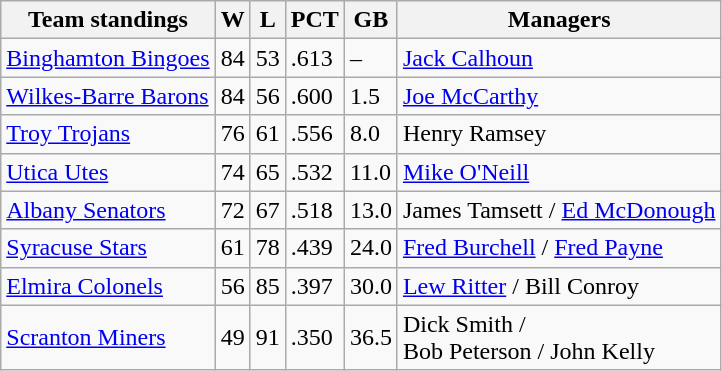<table class="wikitable">
<tr>
<th>Team standings</th>
<th>W</th>
<th>L</th>
<th>PCT</th>
<th>GB</th>
<th>Managers</th>
</tr>
<tr>
<td><a href='#'>Binghamton Bingoes</a></td>
<td>84</td>
<td>53</td>
<td>.613</td>
<td>–</td>
<td><a href='#'>Jack Calhoun</a></td>
</tr>
<tr>
<td><a href='#'>Wilkes-Barre Barons</a></td>
<td>84</td>
<td>56</td>
<td>.600</td>
<td>1.5</td>
<td><a href='#'>Joe McCarthy</a></td>
</tr>
<tr>
<td><a href='#'>Troy Trojans</a></td>
<td>76</td>
<td>61</td>
<td>.556</td>
<td>8.0</td>
<td>Henry Ramsey</td>
</tr>
<tr>
<td><a href='#'>Utica Utes</a></td>
<td>74</td>
<td>65</td>
<td>.532</td>
<td>11.0</td>
<td><a href='#'>Mike O'Neill</a></td>
</tr>
<tr>
<td><a href='#'>Albany Senators</a></td>
<td>72</td>
<td>67</td>
<td>.518</td>
<td>13.0</td>
<td>James Tamsett / <a href='#'>Ed McDonough</a></td>
</tr>
<tr>
<td><a href='#'>Syracuse Stars</a></td>
<td>61</td>
<td>78</td>
<td>.439</td>
<td>24.0</td>
<td><a href='#'>Fred Burchell</a> / <a href='#'>Fred Payne</a></td>
</tr>
<tr>
<td><a href='#'>Elmira Colonels</a></td>
<td>56</td>
<td>85</td>
<td>.397</td>
<td>30.0</td>
<td><a href='#'>Lew Ritter</a> / Bill Conroy</td>
</tr>
<tr>
<td><a href='#'>Scranton Miners</a></td>
<td>49</td>
<td>91</td>
<td>.350</td>
<td>36.5</td>
<td>Dick Smith /<br> Bob Peterson / John Kelly</td>
</tr>
</table>
